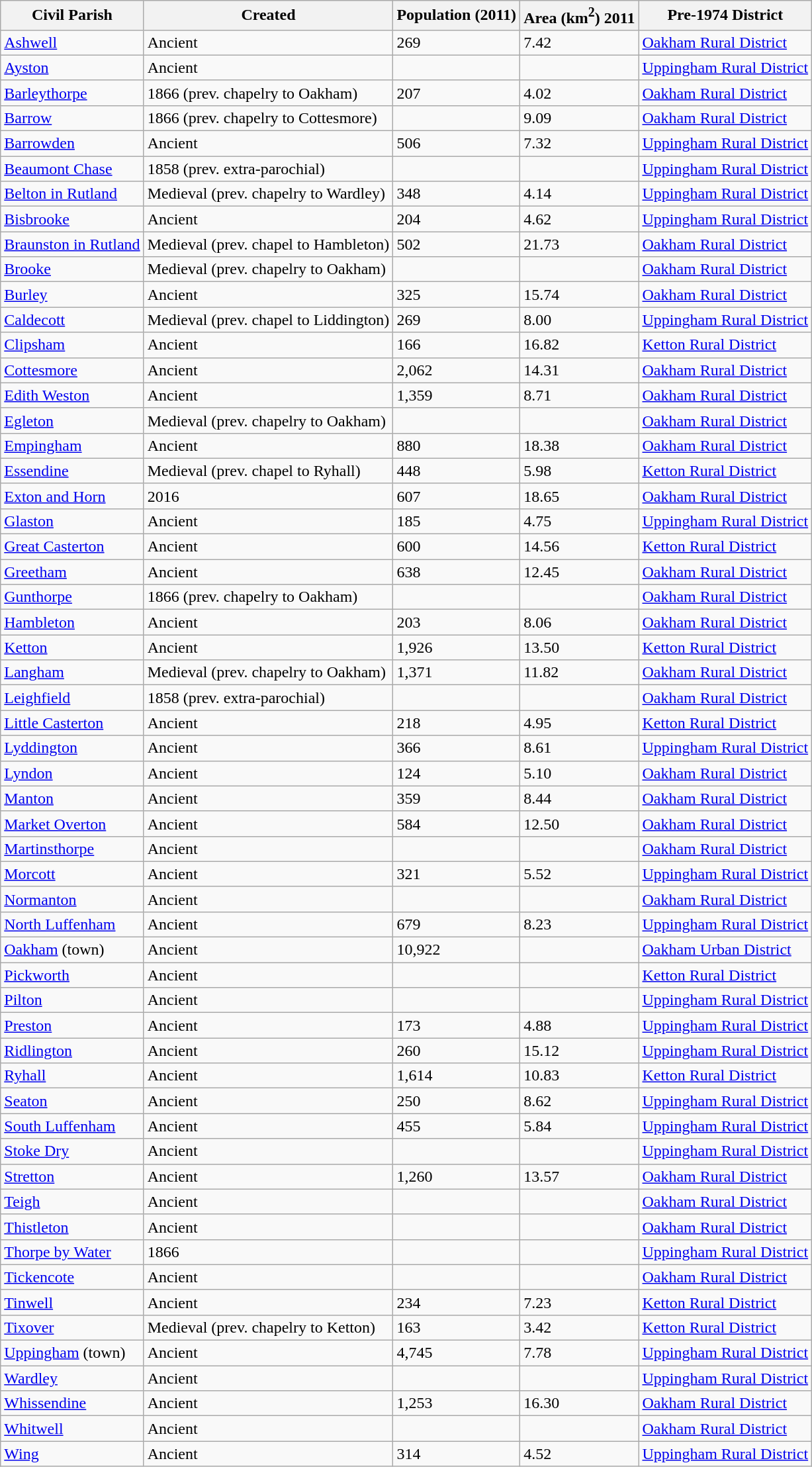<table class="wikitable sortable">
<tr>
<th><strong>Civil Parish</strong></th>
<th>Created</th>
<th><strong>Population (2011)</strong></th>
<th><strong>Area (km<sup>2</sup>) 2011</strong></th>
<th><strong>Pre-1974 District</strong></th>
</tr>
<tr>
<td><a href='#'>Ashwell</a></td>
<td>Ancient</td>
<td>269</td>
<td>7.42</td>
<td><a href='#'>Oakham Rural District</a></td>
</tr>
<tr>
<td><a href='#'>Ayston</a></td>
<td>Ancient</td>
<td></td>
<td></td>
<td><a href='#'>Uppingham Rural District</a></td>
</tr>
<tr>
<td><a href='#'>Barleythorpe</a></td>
<td>1866 (prev. chapelry to Oakham)</td>
<td>207</td>
<td>4.02</td>
<td><a href='#'>Oakham Rural District</a></td>
</tr>
<tr>
<td><a href='#'>Barrow</a></td>
<td>1866 (prev. chapelry to Cottesmore)</td>
<td></td>
<td>9.09</td>
<td><a href='#'>Oakham Rural District</a></td>
</tr>
<tr>
<td><a href='#'>Barrowden</a></td>
<td>Ancient</td>
<td>506</td>
<td>7.32</td>
<td><a href='#'>Uppingham Rural District</a></td>
</tr>
<tr>
<td><a href='#'>Beaumont Chase</a></td>
<td>1858 (prev. extra-parochial)</td>
<td></td>
<td></td>
<td><a href='#'>Uppingham Rural District</a></td>
</tr>
<tr>
<td><a href='#'>Belton in Rutland</a></td>
<td>Medieval (prev. chapelry to Wardley)</td>
<td>348</td>
<td>4.14</td>
<td><a href='#'>Uppingham Rural District</a></td>
</tr>
<tr>
<td><a href='#'>Bisbrooke</a></td>
<td>Ancient</td>
<td>204</td>
<td>4.62</td>
<td><a href='#'>Uppingham Rural District</a></td>
</tr>
<tr>
<td><a href='#'>Braunston in Rutland</a></td>
<td>Medieval (prev. chapel to Hambleton)</td>
<td>502</td>
<td>21.73</td>
<td><a href='#'>Oakham Rural District</a></td>
</tr>
<tr>
<td><a href='#'>Brooke</a></td>
<td>Medieval (prev. chapelry to Oakham)</td>
<td></td>
<td></td>
<td><a href='#'>Oakham Rural District</a></td>
</tr>
<tr>
<td><a href='#'>Burley</a></td>
<td>Ancient</td>
<td>325</td>
<td>15.74</td>
<td><a href='#'>Oakham Rural District</a></td>
</tr>
<tr>
<td><a href='#'>Caldecott</a></td>
<td>Medieval (prev. chapel to Liddington)</td>
<td>269</td>
<td>8.00</td>
<td><a href='#'>Uppingham Rural District</a></td>
</tr>
<tr>
<td><a href='#'>Clipsham</a></td>
<td>Ancient</td>
<td>166</td>
<td>16.82</td>
<td><a href='#'>Ketton Rural District</a></td>
</tr>
<tr>
<td><a href='#'>Cottesmore</a></td>
<td>Ancient</td>
<td>2,062</td>
<td>14.31</td>
<td><a href='#'>Oakham Rural District</a></td>
</tr>
<tr>
<td><a href='#'>Edith Weston</a></td>
<td>Ancient</td>
<td>1,359</td>
<td>8.71</td>
<td><a href='#'>Oakham Rural District</a></td>
</tr>
<tr>
<td><a href='#'>Egleton</a></td>
<td>Medieval (prev. chapelry to Oakham)</td>
<td></td>
<td></td>
<td><a href='#'>Oakham Rural District</a></td>
</tr>
<tr>
<td><a href='#'>Empingham</a></td>
<td>Ancient</td>
<td>880</td>
<td>18.38</td>
<td><a href='#'>Oakham Rural District</a></td>
</tr>
<tr>
<td><a href='#'>Essendine</a></td>
<td>Medieval (prev. chapel to Ryhall)</td>
<td>448</td>
<td>5.98</td>
<td><a href='#'>Ketton Rural District</a></td>
</tr>
<tr>
<td><a href='#'>Exton and Horn</a></td>
<td>2016</td>
<td>607</td>
<td>18.65</td>
<td><a href='#'>Oakham Rural District</a></td>
</tr>
<tr>
<td><a href='#'>Glaston</a></td>
<td>Ancient</td>
<td>185</td>
<td>4.75</td>
<td><a href='#'>Uppingham Rural District</a></td>
</tr>
<tr>
<td><a href='#'>Great Casterton</a></td>
<td>Ancient</td>
<td>600</td>
<td>14.56</td>
<td><a href='#'>Ketton Rural District</a></td>
</tr>
<tr>
<td><a href='#'>Greetham</a></td>
<td>Ancient</td>
<td>638</td>
<td>12.45</td>
<td><a href='#'>Oakham Rural District</a></td>
</tr>
<tr>
<td><a href='#'>Gunthorpe</a></td>
<td>1866 (prev. chapelry to Oakham)</td>
<td></td>
<td></td>
<td><a href='#'>Oakham Rural District</a></td>
</tr>
<tr>
<td><a href='#'>Hambleton</a></td>
<td>Ancient</td>
<td>203</td>
<td>8.06</td>
<td><a href='#'>Oakham Rural District</a></td>
</tr>
<tr>
<td><a href='#'>Ketton</a></td>
<td>Ancient</td>
<td>1,926</td>
<td>13.50</td>
<td><a href='#'>Ketton Rural District</a></td>
</tr>
<tr>
<td><a href='#'>Langham</a></td>
<td>Medieval (prev. chapelry to Oakham)</td>
<td>1,371</td>
<td>11.82</td>
<td><a href='#'>Oakham Rural District</a></td>
</tr>
<tr>
<td><a href='#'>Leighfield</a></td>
<td>1858 (prev. extra-parochial)</td>
<td></td>
<td></td>
<td><a href='#'>Oakham Rural District</a></td>
</tr>
<tr>
<td><a href='#'>Little Casterton</a></td>
<td>Ancient</td>
<td>218</td>
<td>4.95</td>
<td><a href='#'>Ketton Rural District</a></td>
</tr>
<tr>
<td><a href='#'>Lyddington</a></td>
<td>Ancient</td>
<td>366</td>
<td>8.61</td>
<td><a href='#'>Uppingham Rural District</a></td>
</tr>
<tr>
<td><a href='#'>Lyndon</a></td>
<td>Ancient</td>
<td>124</td>
<td>5.10</td>
<td><a href='#'>Oakham Rural District</a></td>
</tr>
<tr>
<td><a href='#'>Manton</a></td>
<td>Ancient</td>
<td>359</td>
<td>8.44</td>
<td><a href='#'>Oakham Rural District</a></td>
</tr>
<tr>
<td><a href='#'>Market Overton</a></td>
<td>Ancient</td>
<td>584</td>
<td>12.50</td>
<td><a href='#'>Oakham Rural District</a></td>
</tr>
<tr>
<td><a href='#'>Martinsthorpe</a></td>
<td>Ancient</td>
<td></td>
<td></td>
<td><a href='#'>Oakham Rural District</a></td>
</tr>
<tr>
<td><a href='#'>Morcott</a></td>
<td>Ancient</td>
<td>321</td>
<td>5.52</td>
<td><a href='#'>Uppingham Rural District</a></td>
</tr>
<tr>
<td><a href='#'>Normanton</a></td>
<td>Ancient</td>
<td></td>
<td></td>
<td><a href='#'>Oakham Rural District</a></td>
</tr>
<tr>
<td><a href='#'>North Luffenham</a></td>
<td>Ancient</td>
<td>679</td>
<td>8.23</td>
<td><a href='#'>Uppingham Rural District</a></td>
</tr>
<tr>
<td><a href='#'>Oakham</a> (town)</td>
<td>Ancient</td>
<td>10,922</td>
<td></td>
<td><a href='#'>Oakham Urban District</a></td>
</tr>
<tr>
<td><a href='#'>Pickworth</a></td>
<td>Ancient</td>
<td></td>
<td></td>
<td><a href='#'>Ketton Rural District</a></td>
</tr>
<tr>
<td><a href='#'>Pilton</a></td>
<td>Ancient</td>
<td></td>
<td></td>
<td><a href='#'>Uppingham Rural District</a></td>
</tr>
<tr>
<td><a href='#'>Preston</a></td>
<td>Ancient</td>
<td>173</td>
<td>4.88</td>
<td><a href='#'>Uppingham Rural District</a></td>
</tr>
<tr>
<td><a href='#'>Ridlington</a></td>
<td>Ancient</td>
<td>260</td>
<td>15.12</td>
<td><a href='#'>Uppingham Rural District</a></td>
</tr>
<tr>
<td><a href='#'>Ryhall</a></td>
<td>Ancient</td>
<td>1,614</td>
<td>10.83</td>
<td><a href='#'>Ketton Rural District</a></td>
</tr>
<tr>
<td><a href='#'>Seaton</a></td>
<td>Ancient</td>
<td>250</td>
<td>8.62</td>
<td><a href='#'>Uppingham Rural District</a></td>
</tr>
<tr>
<td><a href='#'>South Luffenham</a></td>
<td>Ancient</td>
<td>455</td>
<td>5.84</td>
<td><a href='#'>Uppingham Rural District</a></td>
</tr>
<tr>
<td><a href='#'>Stoke Dry</a></td>
<td>Ancient</td>
<td></td>
<td></td>
<td><a href='#'>Uppingham Rural District</a></td>
</tr>
<tr>
<td><a href='#'>Stretton</a></td>
<td>Ancient</td>
<td>1,260</td>
<td>13.57</td>
<td><a href='#'>Oakham Rural District</a></td>
</tr>
<tr>
<td><a href='#'>Teigh</a></td>
<td>Ancient</td>
<td></td>
<td></td>
<td><a href='#'>Oakham Rural District</a></td>
</tr>
<tr>
<td><a href='#'>Thistleton</a></td>
<td>Ancient</td>
<td></td>
<td></td>
<td><a href='#'>Oakham Rural District</a></td>
</tr>
<tr>
<td><a href='#'>Thorpe by Water</a></td>
<td>1866</td>
<td></td>
<td></td>
<td><a href='#'>Uppingham Rural District</a></td>
</tr>
<tr>
<td><a href='#'>Tickencote</a></td>
<td>Ancient</td>
<td></td>
<td></td>
<td><a href='#'>Oakham Rural District</a></td>
</tr>
<tr>
<td><a href='#'>Tinwell</a></td>
<td>Ancient</td>
<td>234</td>
<td>7.23</td>
<td><a href='#'>Ketton Rural District</a></td>
</tr>
<tr>
<td><a href='#'>Tixover</a></td>
<td>Medieval (prev. chapelry to Ketton)</td>
<td>163</td>
<td>3.42</td>
<td><a href='#'>Ketton Rural District</a></td>
</tr>
<tr>
<td><a href='#'>Uppingham</a> (town)</td>
<td>Ancient</td>
<td>4,745</td>
<td>7.78</td>
<td><a href='#'>Uppingham Rural District</a></td>
</tr>
<tr>
<td><a href='#'>Wardley</a></td>
<td>Ancient</td>
<td></td>
<td></td>
<td><a href='#'>Uppingham Rural District</a></td>
</tr>
<tr>
<td><a href='#'>Whissendine</a></td>
<td>Ancient</td>
<td>1,253</td>
<td>16.30</td>
<td><a href='#'>Oakham Rural District</a></td>
</tr>
<tr>
<td><a href='#'>Whitwell</a></td>
<td>Ancient</td>
<td></td>
<td></td>
<td><a href='#'>Oakham Rural District</a></td>
</tr>
<tr>
<td><a href='#'>Wing</a></td>
<td>Ancient</td>
<td>314</td>
<td>4.52</td>
<td><a href='#'>Uppingham Rural District</a></td>
</tr>
</table>
